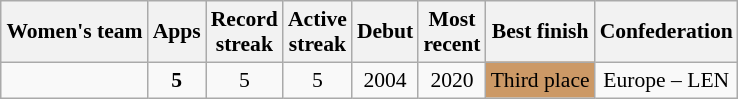<table class="wikitable" style="text-align: center; font-size: 90%; margin-left: 1em;">
<tr>
<th>Women's team</th>
<th>Apps</th>
<th>Record<br>streak</th>
<th>Active<br>streak</th>
<th>Debut</th>
<th>Most<br>recent</th>
<th>Best finish</th>
<th>Confederation</th>
</tr>
<tr>
<td style="text-align: left;"></td>
<td><strong>5</strong></td>
<td>5</td>
<td>5</td>
<td>2004</td>
<td>2020</td>
<td style="background-color: #cc9966;">Third place</td>
<td>Europe – LEN</td>
</tr>
</table>
